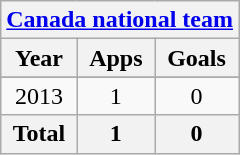<table class="wikitable" style="text-align:center">
<tr>
<th colspan=3><a href='#'>Canada national team</a></th>
</tr>
<tr>
<th>Year</th>
<th>Apps</th>
<th>Goals</th>
</tr>
<tr>
</tr>
<tr>
<td>2013</td>
<td>1</td>
<td>0</td>
</tr>
<tr>
<th>Total</th>
<th>1</th>
<th>0</th>
</tr>
</table>
